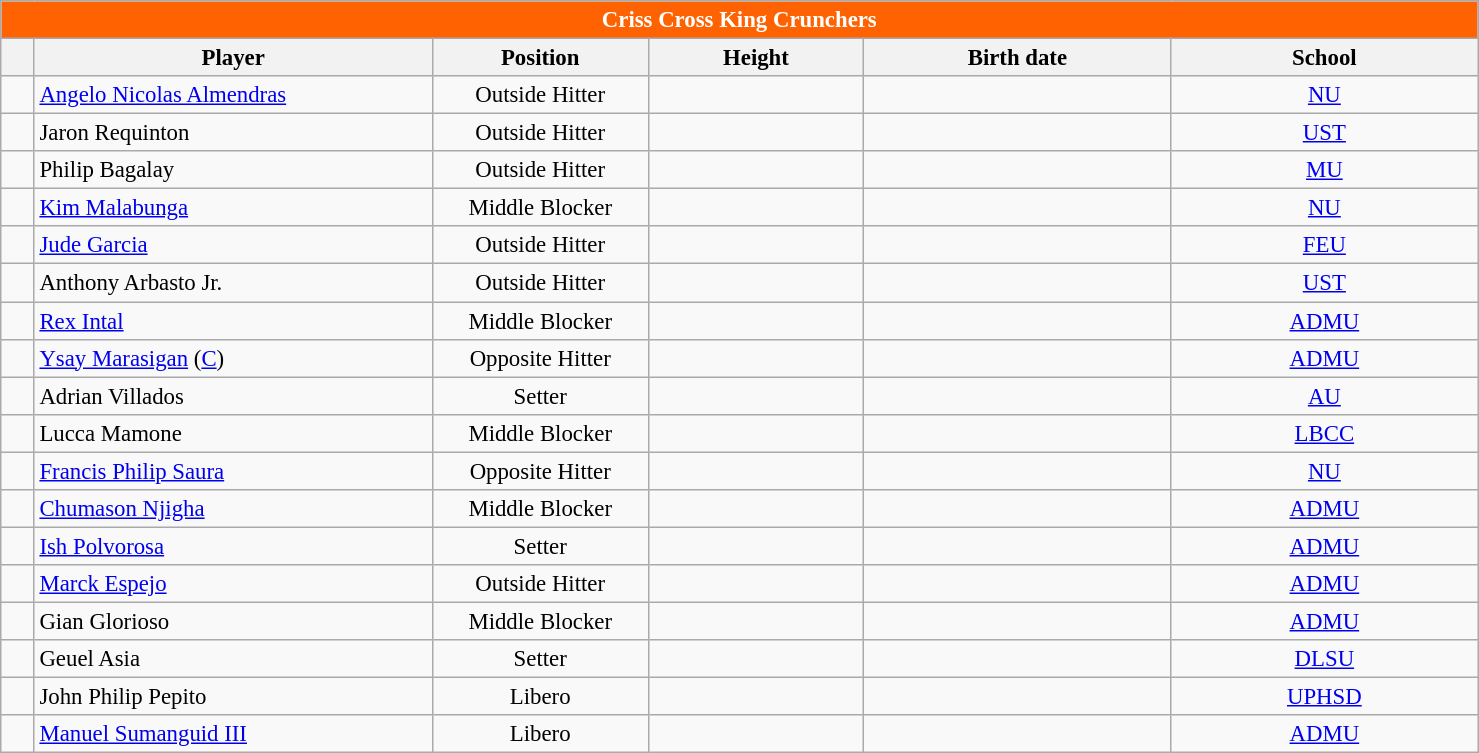<table class="wikitable sortable" style="font-size:95%; text-align:left;">
<tr>
<th colspan="7" style= "background:#FF6201; color:white; text-align: center"><strong>Criss Cross King Crunchers</strong></th>
</tr>
<tr style="background:#FFFFFF;">
<th style= "align=center; width:1em;"></th>
<th style= "align=center;width:17em;">Player</th>
<th style= "align=center; width:9em;">Position</th>
<th style= "align=center; width:9em;">Height</th>
<th style= "align=center; width:13em;">Birth date</th>
<th style= "align=center; width:13em;">School</th>
</tr>
<tr align=center>
<td></td>
<td align=left><a href='#'>Angelo Nicolas Almendras</a></td>
<td>Outside Hitter</td>
<td></td>
<td align=right></td>
<td><a href='#'>NU</a></td>
</tr>
<tr align=center>
<td></td>
<td align=left>Jaron Requinton</td>
<td>Outside Hitter</td>
<td></td>
<td align=right></td>
<td><a href='#'>UST</a></td>
</tr>
<tr align=center>
<td></td>
<td align=left>Philip Bagalay</td>
<td>Outside Hitter</td>
<td></td>
<td></td>
<td><a href='#'>MU</a></td>
</tr>
<tr align=center>
<td></td>
<td align=left><a href='#'>Kim Malabunga</a></td>
<td>Middle Blocker</td>
<td></td>
<td align=right></td>
<td><a href='#'>NU</a></td>
</tr>
<tr align=center>
<td></td>
<td align=left><a href='#'>Jude Garcia</a></td>
<td>Outside Hitter</td>
<td></td>
<td align=right></td>
<td><a href='#'>FEU</a></td>
</tr>
<tr align=center>
<td></td>
<td align=left>Anthony Arbasto Jr.</td>
<td>Outside Hitter</td>
<td></td>
<td align=right></td>
<td><a href='#'>UST</a></td>
</tr>
<tr align=center>
<td></td>
<td align=left><a href='#'>Rex Intal</a></td>
<td>Middle Blocker</td>
<td></td>
<td align=right></td>
<td><a href='#'>ADMU</a></td>
</tr>
<tr align=center>
<td></td>
<td align=left><a href='#'>Ysay Marasigan</a> (<a href='#'>C</a>)</td>
<td>Opposite Hitter</td>
<td></td>
<td align=right></td>
<td><a href='#'>ADMU</a></td>
</tr>
<tr align=center>
<td></td>
<td align=left>Adrian Villados</td>
<td>Setter</td>
<td></td>
<td></td>
<td><a href='#'>AU</a></td>
</tr>
<tr align=center>
<td></td>
<td align=left>Lucca Mamone</td>
<td>Middle Blocker</td>
<td></td>
<td></td>
<td><a href='#'>LBCC</a></td>
</tr>
<tr align=center>
<td></td>
<td align=left><a href='#'>Francis Philip Saura</a></td>
<td>Opposite Hitter</td>
<td></td>
<td align=right></td>
<td><a href='#'>NU</a></td>
</tr>
<tr align=center>
<td></td>
<td align=left><a href='#'>Chumason Njigha</a></td>
<td>Middle Blocker</td>
<td></td>
<td align=right></td>
<td><a href='#'>ADMU</a></td>
</tr>
<tr align=center>
<td></td>
<td align=left><a href='#'>Ish Polvorosa</a></td>
<td>Setter</td>
<td></td>
<td align=right></td>
<td><a href='#'>ADMU</a></td>
</tr>
<tr align=center>
<td></td>
<td align=left><a href='#'>Marck Espejo</a></td>
<td>Outside Hitter</td>
<td></td>
<td align=right></td>
<td><a href='#'>ADMU</a></td>
</tr>
<tr align=center>
<td></td>
<td align=left>Gian Glorioso</td>
<td>Middle Blocker</td>
<td></td>
<td></td>
<td><a href='#'>ADMU</a></td>
</tr>
<tr align=center>
<td></td>
<td align=left>Geuel Asia</td>
<td>Setter</td>
<td></td>
<td align=right></td>
<td><a href='#'>DLSU</a></td>
</tr>
<tr align=center>
<td></td>
<td align=left>John Philip Pepito</td>
<td>Libero</td>
<td></td>
<td></td>
<td><a href='#'>UPHSD</a></td>
</tr>
<tr align=center>
<td></td>
<td align=left><a href='#'>Manuel Sumanguid III</a></td>
<td>Libero</td>
<td></td>
<td align=right></td>
<td><a href='#'>ADMU</a></td>
</tr>
</table>
